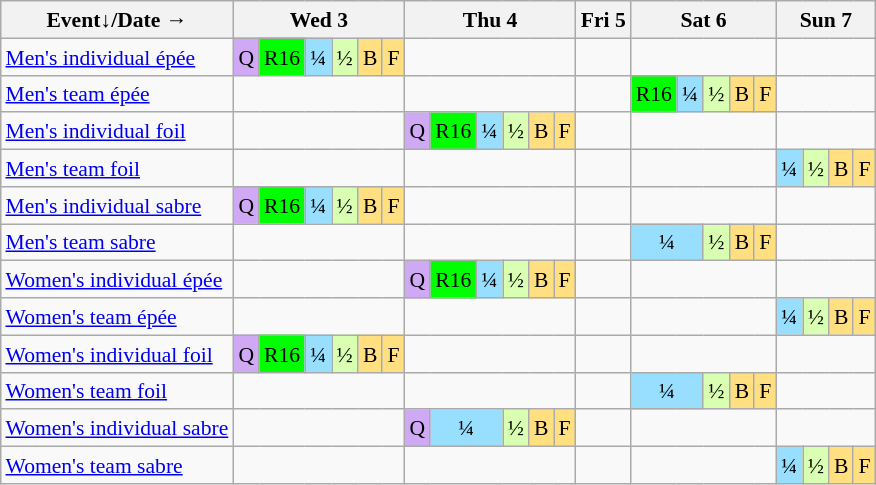<table class="wikitable" style="margin:0.5em auto; font-size:90%; line-height:1.25em;">
<tr style="text-align:center;">
<th>Event↓/Date →</th>
<th colspan="6">Wed 3</th>
<th colspan="6">Thu 4</th>
<th>Fri 5</th>
<th colspan="5">Sat 6</th>
<th colspan="4">Sun 7</th>
</tr>
<tr style="text-align:center;">
<td style="text-align:left;"><a href='#'>Men's individual épée</a></td>
<td style="background-color:#D0A9F5;">Q</td>
<td style="background-color:#00FF00;">R16</td>
<td style="background-color:#97DEFF;">¼</td>
<td style="background-color:#D9FFB2;">½</td>
<td style="background-color:#FFDF80;">B</td>
<td style="background-color:#FFDF80;">F</td>
<td colspan="6"></td>
<td></td>
<td colspan="5"></td>
<td colspan="4"></td>
</tr>
<tr style="text-align:center;">
<td style="text-align:left;"><a href='#'>Men's team épée</a></td>
<td colspan="6"></td>
<td colspan="6"></td>
<td></td>
<td style="background-color:#00FF00;">R16</td>
<td style="background-color:#97DEFF;">¼</td>
<td style="background-color:#D9FFB2;">½</td>
<td style="background-color:#FFDF80;">B</td>
<td style="background-color:#FFDF80;">F</td>
<td colspan="4"></td>
</tr>
<tr style="text-align:center;">
<td style="text-align:left;"><a href='#'>Men's individual foil</a></td>
<td colspan="6"></td>
<td style="background-color:#D0A9F5;">Q</td>
<td style="background-color:#00FF00;">R16</td>
<td style="background-color:#97DEFF;">¼</td>
<td style="background-color:#D9FFB2;">½</td>
<td style="background-color:#FFDF80;">B</td>
<td style="background-color:#FFDF80;">F</td>
<td></td>
<td colspan="5"></td>
<td colspan="4"></td>
</tr>
<tr style="text-align:center;">
<td style="text-align:left;"><a href='#'>Men's team foil</a></td>
<td colspan="6"></td>
<td colspan="6"></td>
<td></td>
<td colspan="5"></td>
<td style="background-color:#97DEFF;">¼</td>
<td style="background-color:#D9FFB2;">½</td>
<td style="background-color:#FFDF80;">B</td>
<td style="background-color:#FFDF80;">F</td>
</tr>
<tr style="text-align:center;">
<td style="text-align:left;"><a href='#'>Men's individual sabre</a></td>
<td style="background-color:#D0A9F5;">Q</td>
<td style="background-color:#00FF00;">R16</td>
<td style="background-color:#97DEFF;">¼</td>
<td style="background-color:#D9FFB2;">½</td>
<td style="background-color:#FFDF80;">B</td>
<td style="background-color:#FFDF80;">F</td>
<td colspan="6"></td>
<td></td>
<td colspan="5"></td>
<td colspan="4"></td>
</tr>
<tr style="text-align:center;">
<td style="text-align:left;"><a href='#'>Men's team sabre</a></td>
<td colspan="6"></td>
<td colspan="6"></td>
<td></td>
<td colspan="2" style="background-color:#97DEFF;">¼</td>
<td style="background-color:#D9FFB2;">½</td>
<td style="background-color:#FFDF80;">B</td>
<td style="background-color:#FFDF80;">F</td>
<td colspan="4"></td>
</tr>
<tr style="text-align:center;">
<td style="text-align:left;"><a href='#'>Women's individual épée</a></td>
<td colspan="6"></td>
<td style="background-color:#D0A9F5;">Q</td>
<td style="background-color:#00FF00;">R16</td>
<td style="background-color:#97DEFF;">¼</td>
<td style="background-color:#D9FFB2;">½</td>
<td style="background-color:#FFDF80;">B</td>
<td style="background-color:#FFDF80;">F</td>
<td></td>
<td colspan="5"></td>
<td colspan="4"></td>
</tr>
<tr style="text-align:center;">
<td style="text-align:left;"><a href='#'>Women's team épée</a></td>
<td colspan="6"></td>
<td colspan="6"></td>
<td></td>
<td colspan="5"></td>
<td style="background-color:#97DEFF;">¼</td>
<td style="background-color:#D9FFB2;">½</td>
<td style="background-color:#FFDF80;">B</td>
<td style="background-color:#FFDF80;">F</td>
</tr>
<tr style="text-align:center;">
<td style="text-align:left;"><a href='#'>Women's individual foil</a></td>
<td style="background-color:#D0A9F5;">Q</td>
<td style="background-color:#00FF00;">R16</td>
<td style="background-color:#97DEFF;">¼</td>
<td style="background-color:#D9FFB2;">½</td>
<td style="background-color:#FFDF80;">B</td>
<td style="background-color:#FFDF80;">F</td>
<td colspan="6"></td>
<td></td>
<td colspan="5"></td>
<td colspan="4"></td>
</tr>
<tr style="text-align:center;">
<td style="text-align:left;"><a href='#'>Women's team foil</a></td>
<td colspan="6"></td>
<td colspan="6"></td>
<td></td>
<td colspan="2" style="background-color:#97DEFF;">¼</td>
<td style="background-color:#D9FFB2;">½</td>
<td style="background-color:#FFDF80;">B</td>
<td style="background-color:#FFDF80;">F</td>
<td colspan="4"></td>
</tr>
<tr style="text-align:center;">
<td style="text-align:left;"><a href='#'>Women's individual sabre</a></td>
<td colspan="6"></td>
<td style="background-color:#D0A9F5;">Q</td>
<td colspan="2" style="background-color:#97DEFF;">¼</td>
<td style="background-color:#D9FFB2;">½</td>
<td style="background-color:#FFDF80;">B</td>
<td style="background-color:#FFDF80;">F</td>
<td></td>
<td colspan="5"></td>
<td colspan="4"></td>
</tr>
<tr style="text-align:center;">
<td style="text-align:left;"><a href='#'>Women's team sabre</a></td>
<td colspan="6"></td>
<td colspan="6"></td>
<td></td>
<td colspan="5"></td>
<td style="background-color:#97DEFF;">¼</td>
<td style="background-color:#D9FFB2;">½</td>
<td style="background-color:#FFDF80;">B</td>
<td style="background-color:#FFDF80;">F</td>
</tr>
</table>
